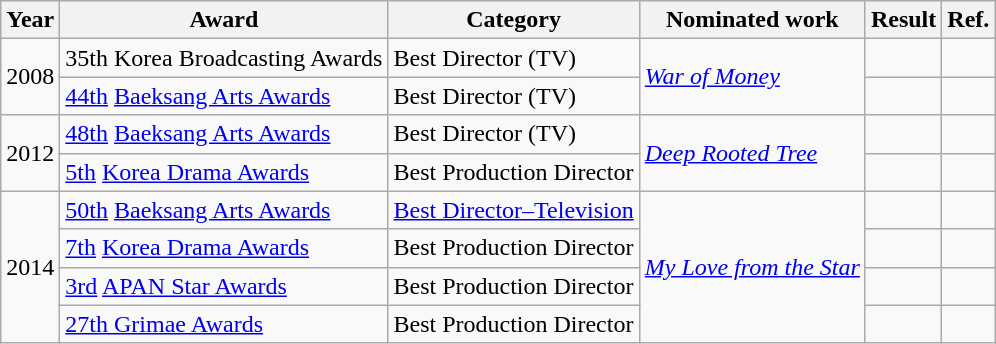<table class="wikitable">
<tr>
<th>Year</th>
<th>Award</th>
<th>Category</th>
<th>Nominated work</th>
<th>Result</th>
<th>Ref.</th>
</tr>
<tr>
<td rowspan=2>2008</td>
<td>35th Korea Broadcasting Awards</td>
<td>Best Director (TV)</td>
<td rowspan=2><em><a href='#'>War of Money</a></em></td>
<td></td>
<td></td>
</tr>
<tr>
<td><a href='#'>44th</a> <a href='#'>Baeksang Arts Awards</a></td>
<td>Best Director (TV)</td>
<td></td>
<td></td>
</tr>
<tr>
<td rowspan=2>2012</td>
<td><a href='#'>48th</a> <a href='#'>Baeksang Arts Awards</a></td>
<td>Best Director (TV)</td>
<td rowspan=2><em><a href='#'>Deep Rooted Tree</a></em></td>
<td></td>
<td></td>
</tr>
<tr>
<td><a href='#'>5th</a> <a href='#'>Korea Drama Awards</a></td>
<td>Best Production Director</td>
<td></td>
<td></td>
</tr>
<tr>
<td rowspan=4>2014</td>
<td><a href='#'>50th</a> <a href='#'>Baeksang Arts Awards</a></td>
<td><a href='#'>Best Director–Television</a></td>
<td rowspan="4"><em><a href='#'>My Love from the Star</a></em></td>
<td></td>
<td></td>
</tr>
<tr>
<td><a href='#'>7th</a> <a href='#'>Korea Drama Awards</a></td>
<td>Best Production Director</td>
<td></td>
<td></td>
</tr>
<tr>
<td><a href='#'>3rd</a> <a href='#'>APAN Star Awards</a></td>
<td>Best Production Director</td>
<td></td>
<td></td>
</tr>
<tr>
<td><a href='#'>27th Grimae Awards</a></td>
<td>Best Production Director</td>
<td></td>
<td></td>
</tr>
</table>
